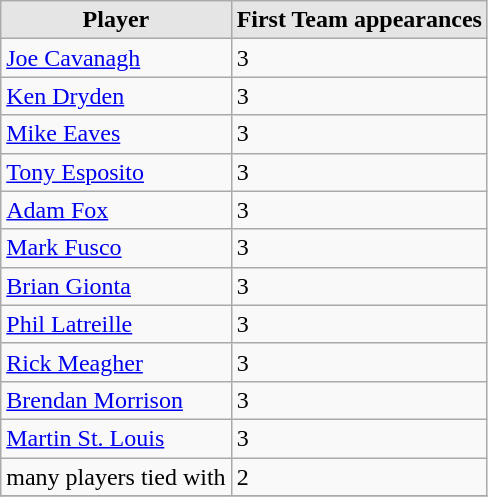<table class="wikitable">
<tr>
<th style="background:#e5e5e5;">Player</th>
<th style="background:#e5e5e5;">First Team appearances</th>
</tr>
<tr>
<td><a href='#'>Joe Cavanagh</a></td>
<td>3</td>
</tr>
<tr>
<td><a href='#'>Ken Dryden</a></td>
<td>3</td>
</tr>
<tr>
<td><a href='#'>Mike Eaves</a></td>
<td>3</td>
</tr>
<tr>
<td><a href='#'>Tony Esposito</a></td>
<td>3</td>
</tr>
<tr>
<td><a href='#'>Adam Fox</a></td>
<td>3</td>
</tr>
<tr>
<td><a href='#'>Mark Fusco</a></td>
<td>3</td>
</tr>
<tr>
<td><a href='#'>Brian Gionta</a></td>
<td>3</td>
</tr>
<tr>
<td><a href='#'>Phil Latreille</a></td>
<td>3</td>
</tr>
<tr>
<td><a href='#'>Rick Meagher</a></td>
<td>3</td>
</tr>
<tr>
<td><a href='#'>Brendan Morrison</a></td>
<td>3</td>
</tr>
<tr>
<td><a href='#'>Martin St. Louis</a></td>
<td>3</td>
</tr>
<tr>
<td>many players tied with</td>
<td>2</td>
</tr>
<tr>
</tr>
</table>
